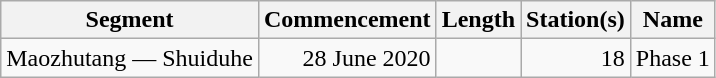<table class="wikitable" style="border-collapse: collapse; text-align: right;">
<tr>
<th>Segment</th>
<th>Commencement</th>
<th>Length</th>
<th>Station(s)</th>
<th>Name</th>
</tr>
<tr>
<td style="text-align: left;">Maozhutang — Shuiduhe</td>
<td>28 June 2020</td>
<td></td>
<td>18</td>
<td style="text-align: left;">Phase 1</td>
</tr>
</table>
